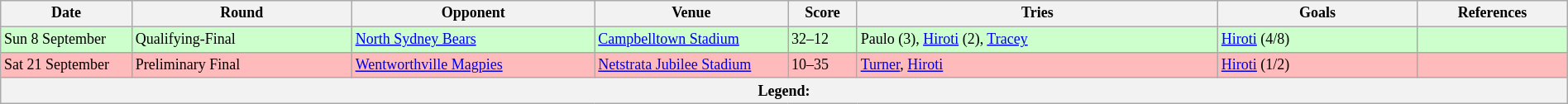<table class="wikitable" width="100%" style="font-size:75%;">
<tr>
<th width="100">Date</th>
<th>Round</th>
<th width="190">Opponent</th>
<th width="150">Venue</th>
<th width="50">Score</th>
<th width="285">Tries</th>
<th width="155">Goals</th>
<th>References</th>
</tr>
<tr bgcolor="#CCFFCC">
<td>Sun 8 September</td>
<td>Qualifying-Final</td>
<td> <a href='#'>North Sydney Bears</a></td>
<td><a href='#'>Campbelltown Stadium</a></td>
<td>32–12</td>
<td>Paulo (3), <a href='#'>Hiroti</a> (2), <a href='#'>Tracey</a></td>
<td><a href='#'>Hiroti</a> (4/8)</td>
<td></td>
</tr>
<tr bgcolor="#FFBBBB">
<td>Sat 21 September</td>
<td>Preliminary Final</td>
<td> <a href='#'>Wentworthville Magpies</a></td>
<td><a href='#'>Netstrata Jubilee Stadium</a></td>
<td>10–35</td>
<td><a href='#'>Turner</a>, <a href='#'>Hiroti</a></td>
<td><a href='#'>Hiroti</a> (1/2)</td>
<td></td>
</tr>
<tr>
<th colspan="8"><strong>Legend</strong>:  </th>
</tr>
</table>
